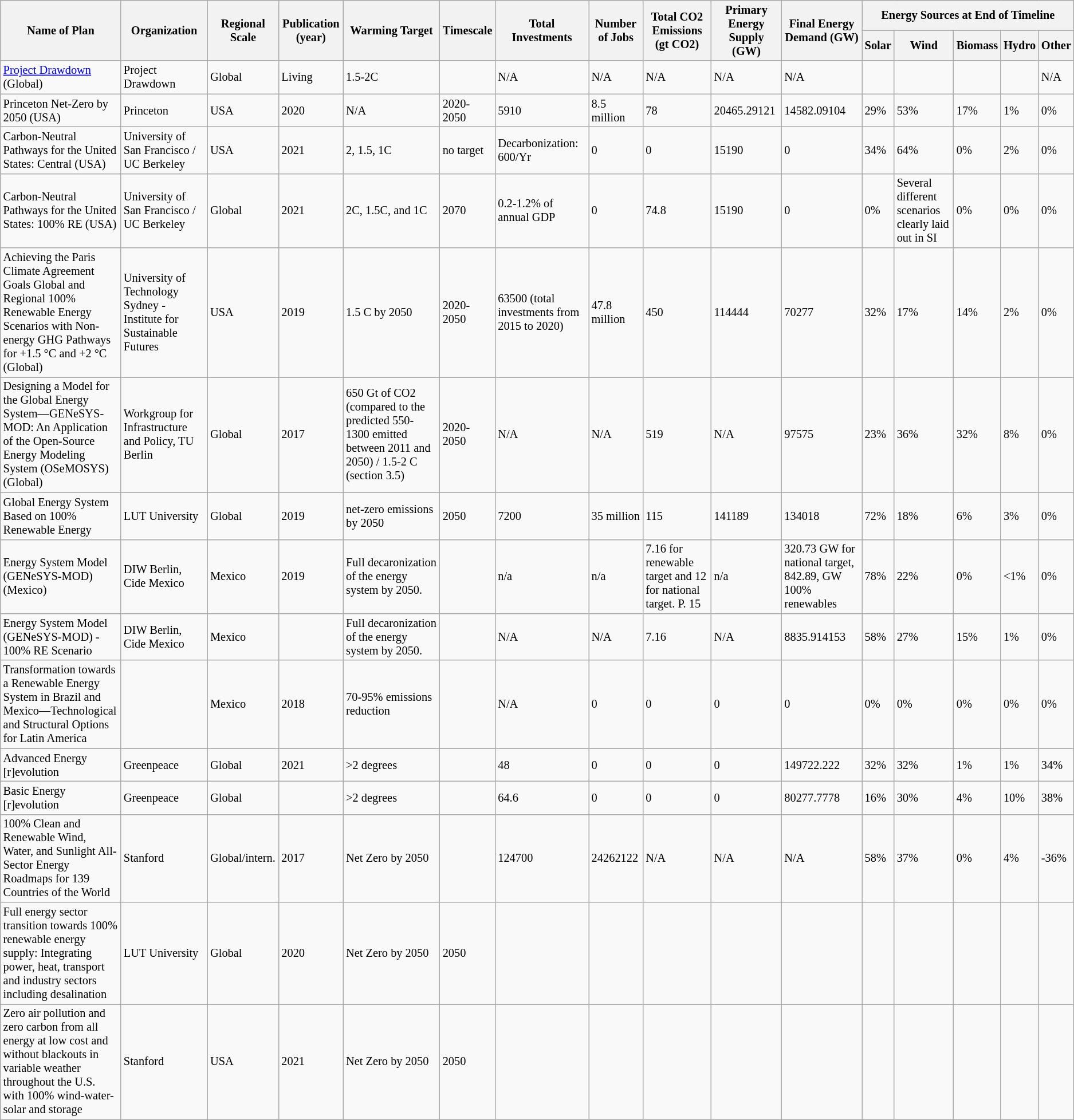<table class="wikitable sortable" style="font-size:85%">
<tr>
<th rowspan="2">Name of Plan</th>
<th rowspan="2">Organization</th>
<th rowspan="2">Regional Scale</th>
<th rowspan="2">Publication (year)</th>
<th rowspan="2">Warming Target</th>
<th rowspan="2">Timescale</th>
<th rowspan="2">Total Investments</th>
<th rowspan="2">Number of Jobs</th>
<th rowspan="2">Total CO2 Emissions<br>(gt CO2)</th>
<th rowspan="2">Primary Energy Supply<br>(GW)</th>
<th rowspan="2">Final Energy Demand (GW)</th>
<th colspan="5">Energy Sources at End of Timeline</th>
</tr>
<tr>
<th>Solar</th>
<th>Wind</th>
<th>Biomass</th>
<th>Hydro</th>
<th>Other</th>
</tr>
<tr>
<td><a href='#'>Project Drawdown</a> (Global)</td>
<td>Project Drawdown</td>
<td>Global</td>
<td>Living</td>
<td>1.5-2C</td>
<td></td>
<td>N/A</td>
<td>N/A</td>
<td>N/A</td>
<td>N/A</td>
<td>N/A</td>
<td></td>
<td></td>
<td></td>
<td></td>
<td>N/A</td>
</tr>
<tr>
<td>Princeton Net-Zero by 2050 (USA)</td>
<td>Princeton</td>
<td>USA</td>
<td>2020</td>
<td>N/A</td>
<td>2020-2050</td>
<td>5910</td>
<td>8.5 million</td>
<td>78</td>
<td>20465.29121</td>
<td>14582.09104</td>
<td>29%</td>
<td>53%</td>
<td>17%</td>
<td>1%</td>
<td>0%</td>
</tr>
<tr>
<td>Carbon-Neutral Pathways for the United States: Central (USA)</td>
<td>University of San Francisco / UC Berkeley</td>
<td>USA</td>
<td>2021</td>
<td>2, 1.5, 1C</td>
<td>no target</td>
<td>Decarbonization: 600/Yr</td>
<td>0</td>
<td>0</td>
<td>15190</td>
<td>0</td>
<td>34%</td>
<td>64%</td>
<td>0%</td>
<td>2%</td>
<td>0%</td>
</tr>
<tr>
<td>Carbon-Neutral Pathways for the United States: 100% RE (USA)</td>
<td>University of San Francisco / UC Berkeley</td>
<td>Global</td>
<td>2021</td>
<td>2C, 1.5C, and 1C</td>
<td>2070</td>
<td>0.2-1.2% of annual GDP</td>
<td>0</td>
<td>74.8</td>
<td>15190</td>
<td>0</td>
<td>0%</td>
<td>Several different scenarios clearly laid out in SI</td>
<td>0%</td>
<td>0%</td>
<td>0%</td>
</tr>
<tr>
<td>Achieving the Paris Climate Agreement Goals Global and Regional 100% Renewable Energy Scenarios with Non-energy GHG Pathways for +1.5 °C and +2 °C (Global)</td>
<td>University of Technology Sydney - Institute for Sustainable Futures</td>
<td>USA</td>
<td>2019</td>
<td>1.5 C by 2050</td>
<td>2020-2050</td>
<td>63500 (total investments from 2015 to 2020)</td>
<td>47.8 million</td>
<td>450</td>
<td>114444</td>
<td>70277</td>
<td>32%</td>
<td>17%</td>
<td>14%</td>
<td>2%</td>
<td>0%</td>
</tr>
<tr>
<td>Designing a Model for the Global Energy System—GENeSYS-MOD: An Application of the Open-Source Energy Modeling System (OSeMOSYS) (Global)</td>
<td>Workgroup for Infrastructure and Policy, TU Berlin</td>
<td>Global</td>
<td>2017</td>
<td>650 Gt of CO2 (compared to the predicted 550-1300 emitted between 2011 and 2050) / 1.5-2 C<br>(section 3.5)</td>
<td>2020-2050</td>
<td>N/A</td>
<td>N/A</td>
<td>519</td>
<td>N/A</td>
<td>97575</td>
<td>23%</td>
<td>36%</td>
<td>32%</td>
<td>8%</td>
<td>0%</td>
</tr>
<tr>
<td>Global Energy System Based on 100% Renewable Energy</td>
<td>LUT University</td>
<td>Global</td>
<td>2019</td>
<td>net-zero emissions by 2050</td>
<td>2050</td>
<td>7200</td>
<td>35 million</td>
<td>115</td>
<td>141189</td>
<td>134018</td>
<td>72%</td>
<td>18%</td>
<td>6%</td>
<td>3%</td>
<td>0%</td>
</tr>
<tr>
<td>Energy System Model (GENeSYS-MOD) (Mexico)</td>
<td>DIW Berlin, Cide Mexico</td>
<td>Mexico</td>
<td>2019</td>
<td>Full decaronization of the energy system by 2050.</td>
<td></td>
<td>n/a</td>
<td>n/a</td>
<td>7.16 for renewable target and 12 for national target. P. 15</td>
<td>n/a</td>
<td>320.73 GW for national target, 842.89, GW 100% renewables</td>
<td>78%</td>
<td>22%</td>
<td>0%</td>
<td><1%</td>
<td>0%</td>
</tr>
<tr>
<td>Energy System Model (GENeSYS-MOD) - 100% RE Scenario</td>
<td>DIW Berlin, Cide Mexico</td>
<td>Mexico</td>
<td></td>
<td>Full decaronization of the energy system by 2050.</td>
<td></td>
<td>N/A</td>
<td>N/A</td>
<td>7.16</td>
<td>N/A</td>
<td>8835.914153</td>
<td>58%</td>
<td>27%</td>
<td>15%</td>
<td>1%</td>
<td>0%</td>
</tr>
<tr>
<td>Transformation towards a Renewable Energy System in Brazil and Mexico—Technological and Structural Options for Latin America</td>
<td></td>
<td>Mexico</td>
<td>2018</td>
<td>70-95% emissions reduction</td>
<td></td>
<td>N/A</td>
<td>0</td>
<td>0</td>
<td>0</td>
<td>0</td>
<td>0%</td>
<td>0%</td>
<td>0%</td>
<td>0%</td>
<td>0%</td>
</tr>
<tr>
<td>Advanced Energy [r]evolution</td>
<td>Greenpeace</td>
<td>Global</td>
<td>2021</td>
<td>>2 degrees</td>
<td></td>
<td>48</td>
<td>0</td>
<td>0</td>
<td>0</td>
<td>149722.222</td>
<td>32%</td>
<td>32%</td>
<td>1%</td>
<td>1%</td>
<td>34%</td>
</tr>
<tr>
<td>Basic Energy [r]evolution</td>
<td>Greenpeace</td>
<td>Global</td>
<td></td>
<td>>2 degrees</td>
<td></td>
<td>64.6</td>
<td>0</td>
<td>0</td>
<td>0</td>
<td>80277.7778</td>
<td>16%</td>
<td>30%</td>
<td>4%</td>
<td>10%</td>
<td>38%</td>
</tr>
<tr>
<td>100% Clean and Renewable Wind, Water, and Sunlight All-Sector Energy Roadmaps for 139 Countries of the World</td>
<td>Stanford</td>
<td>Global/intern.</td>
<td>2017</td>
<td>Net Zero by 2050</td>
<td></td>
<td>124700</td>
<td>24262122</td>
<td>N/A</td>
<td>N/A</td>
<td>N/A</td>
<td>58%</td>
<td>37%</td>
<td>0%</td>
<td>4%</td>
<td>-36%</td>
</tr>
<tr>
<td>Full energy sector transition towards 100% renewable energy supply: Integrating power, heat, transport and industry sectors including desalination</td>
<td>LUT University</td>
<td>Global</td>
<td>2020</td>
<td>Net Zero by 2050</td>
<td>2050</td>
<td></td>
<td></td>
<td></td>
<td></td>
<td></td>
<td></td>
<td></td>
<td></td>
<td></td>
<td></td>
</tr>
<tr>
<td>Zero air pollution and zero carbon from all energy at low cost and without blackouts in variable weather throughout the U.S. with 100% wind-water-solar and storage</td>
<td>Stanford</td>
<td>USA</td>
<td>2021</td>
<td>Net Zero by 2050</td>
<td>2050</td>
<td></td>
<td></td>
<td></td>
<td></td>
<td></td>
<td></td>
<td></td>
<td></td>
<td></td>
<td></td>
</tr>
</table>
